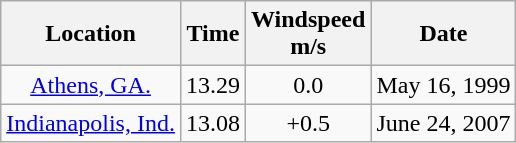<table class="wikitable" style= "text-align: center">
<tr>
<th>Location</th>
<th>Time</th>
<th>Windspeed<br>m/s</th>
<th>Date</th>
</tr>
<tr>
<td><a href='#'>Athens, GA.</a></td>
<td>13.29</td>
<td>0.0</td>
<td>May 16, 1999</td>
</tr>
<tr>
<td><a href='#'>Indianapolis, Ind.</a></td>
<td>13.08</td>
<td>+0.5</td>
<td>June 24, 2007</td>
</tr>
</table>
